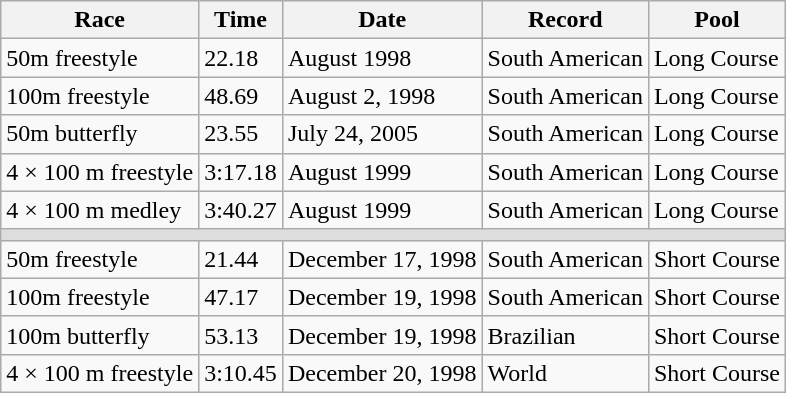<table class="wikitable">
<tr>
<th>Race</th>
<th>Time</th>
<th>Date</th>
<th>Record</th>
<th>Pool</th>
</tr>
<tr>
<td>50m freestyle</td>
<td>22.18</td>
<td>August 1998</td>
<td>South American</td>
<td>Long Course</td>
</tr>
<tr>
<td>100m freestyle</td>
<td>48.69</td>
<td>August 2, 1998</td>
<td>South American</td>
<td>Long Course</td>
</tr>
<tr>
<td>50m butterfly</td>
<td>23.55</td>
<td>July 24, 2005</td>
<td>South American</td>
<td>Long Course</td>
</tr>
<tr>
<td>4 × 100 m freestyle</td>
<td>3:17.18</td>
<td>August 1999</td>
<td>South American</td>
<td>Long Course</td>
</tr>
<tr>
<td>4 × 100 m medley</td>
<td>3:40.27</td>
<td>August 1999</td>
<td>South American</td>
<td>Long Course</td>
</tr>
<tr bgcolor=#DDDDDD>
<td colspan=7></td>
</tr>
<tr>
<td>50m freestyle</td>
<td>21.44</td>
<td>December 17, 1998</td>
<td>South American</td>
<td>Short Course</td>
</tr>
<tr>
<td>100m freestyle</td>
<td>47.17</td>
<td>December 19, 1998</td>
<td>South American</td>
<td>Short Course</td>
</tr>
<tr>
<td>100m butterfly</td>
<td>53.13</td>
<td>December 19, 1998</td>
<td>Brazilian</td>
<td>Short Course</td>
</tr>
<tr>
<td>4 × 100 m freestyle</td>
<td>3:10.45</td>
<td>December 20, 1998</td>
<td>World</td>
<td>Short Course</td>
</tr>
</table>
